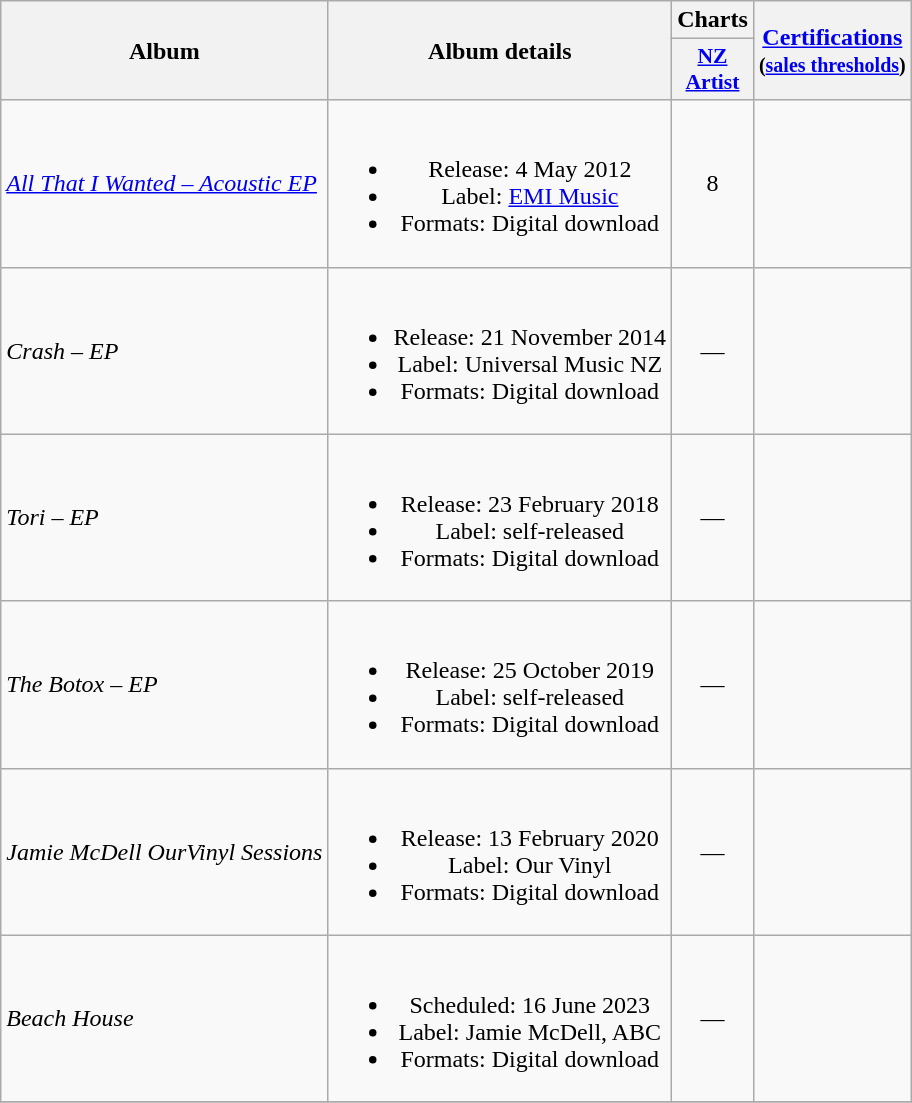<table class="wikitable plainrowheaders" style="text-align:center;">
<tr>
<th rowspan="2">Album</th>
<th rowspan="2">Album details</th>
<th colspan="1">Charts</th>
<th rowspan="2"><a href='#'>Certifications</a><br><small>(<a href='#'>sales thresholds</a>)</small></th>
</tr>
<tr>
<th style="width:3em;font-size:90%;"><a href='#'>NZ<br>Artist</a><br></th>
</tr>
<tr>
<td align="left"><em><a href='#'>All That I Wanted – Acoustic EP</a></em></td>
<td><br><ul><li>Release: 4 May 2012</li><li>Label: <a href='#'>EMI Music</a></li><li>Formats: Digital download</li></ul></td>
<td>8</td>
<td></td>
</tr>
<tr>
<td align="left"><em>Crash – EP</em></td>
<td><br><ul><li>Release: 21 November 2014</li><li>Label: Universal Music NZ</li><li>Formats: Digital download</li></ul></td>
<td>—</td>
<td></td>
</tr>
<tr>
<td align="left"><em>Tori – EP</em></td>
<td><br><ul><li>Release: 23 February 2018</li><li>Label: self-released</li><li>Formats: Digital download</li></ul></td>
<td>—</td>
<td></td>
</tr>
<tr>
<td align="left"><em>The Botox – EP</em></td>
<td><br><ul><li>Release: 25 October 2019</li><li>Label: self-released</li><li>Formats: Digital download</li></ul></td>
<td>—</td>
<td></td>
</tr>
<tr>
<td align="left"><em>Jamie McDell OurVinyl Sessions</em></td>
<td><br><ul><li>Release: 13 February 2020</li><li>Label: Our Vinyl</li><li>Formats: Digital download</li></ul></td>
<td>—</td>
<td></td>
</tr>
<tr>
<td align="left"><em>Beach House</em></td>
<td><br><ul><li>Scheduled: 16 June 2023</li><li>Label: Jamie McDell, ABC</li><li>Formats: Digital download</li></ul></td>
<td>—</td>
<td></td>
</tr>
<tr>
</tr>
</table>
